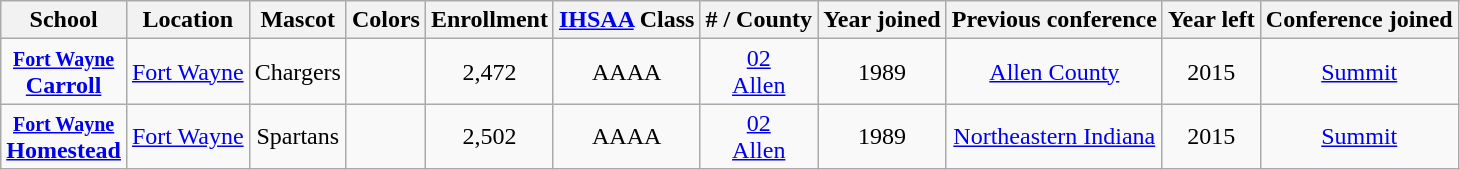<table class="wikitable" style="text-align:center;">
<tr>
<th>School</th>
<th>Location</th>
<th>Mascot</th>
<th>Colors</th>
<th>Enrollment</th>
<th><a href='#'>IHSAA</a> Class</th>
<th># / County</th>
<th>Year joined</th>
<th>Previous conference</th>
<th>Year left</th>
<th>Conference joined</th>
</tr>
<tr>
<td><a href='#'><strong><small>Fort Wayne</small> <br> Carroll</strong></a></td>
<td><a href='#'>Fort Wayne</a></td>
<td>Chargers</td>
<td> </td>
<td>2,472</td>
<td>AAAA</td>
<td><a href='#'>02 <br> Allen</a></td>
<td>1989</td>
<td><a href='#'>Allen County</a></td>
<td>2015</td>
<td><a href='#'>Summit</a></td>
</tr>
<tr>
<td><a href='#'><strong><small>Fort Wayne</small> <br> Homestead</strong></a></td>
<td><a href='#'>Fort Wayne</a></td>
<td>Spartans</td>
<td>  </td>
<td>2,502</td>
<td>AAAA</td>
<td><a href='#'>02 <br> Allen</a></td>
<td>1989</td>
<td><a href='#'>Northeastern Indiana</a></td>
<td>2015</td>
<td><a href='#'>Summit</a></td>
</tr>
</table>
